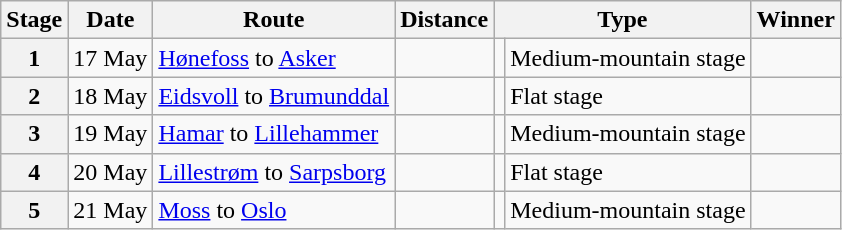<table class="wikitable">
<tr>
<th scope=col>Stage</th>
<th scope=col>Date</th>
<th scope=col>Route</th>
<th scope=col>Distance</th>
<th scope=col colspan="2">Type</th>
<th scope=col>Winner</th>
</tr>
<tr>
<th scope=row>1</th>
<td style="text-align:right;">17 May</td>
<td><a href='#'>Hønefoss</a> to <a href='#'>Asker</a></td>
<td></td>
<td></td>
<td>Medium-mountain stage</td>
<td></td>
</tr>
<tr>
<th scope=row>2</th>
<td style="text-align:right;">18 May</td>
<td><a href='#'>Eidsvoll</a> to <a href='#'>Brumunddal</a></td>
<td></td>
<td></td>
<td>Flat stage</td>
<td></td>
</tr>
<tr>
<th scope=row>3</th>
<td style="text-align:right;">19 May</td>
<td><a href='#'>Hamar</a> to <a href='#'>Lillehammer</a></td>
<td></td>
<td></td>
<td>Medium-mountain stage</td>
<td></td>
</tr>
<tr>
<th scope=row>4</th>
<td style="text-align:right;">20 May</td>
<td><a href='#'>Lillestrøm</a> to <a href='#'>Sarpsborg</a></td>
<td></td>
<td></td>
<td>Flat stage</td>
<td></td>
</tr>
<tr>
<th scope=row>5</th>
<td style="text-align:right;">21 May</td>
<td><a href='#'>Moss</a> to <a href='#'>Oslo</a></td>
<td></td>
<td></td>
<td>Medium-mountain stage</td>
<td></td>
</tr>
</table>
